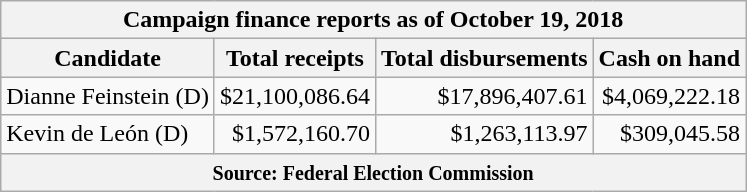<table class="wikitable sortable">
<tr>
<th colspan=4>Campaign finance reports as of October 19, 2018</th>
</tr>
<tr style="text-align:center;">
<th>Candidate</th>
<th>Total receipts</th>
<th>Total disbursements</th>
<th>Cash on hand</th>
</tr>
<tr>
<td>Dianne Feinstein (D)</td>
<td style="text-align:right;">$21,100,086.64</td>
<td style="text-align:right;">$17,896,407.61</td>
<td style="text-align:right;">$4,069,222.18</td>
</tr>
<tr>
<td>Kevin de León (D)</td>
<td style="text-align:right;">$1,572,160.70</td>
<td style="text-align:right;">$1,263,113.97</td>
<td style="text-align:right;">$309,045.58</td>
</tr>
<tr>
<th colspan="4"><small>Source: Federal Election Commission</small></th>
</tr>
</table>
